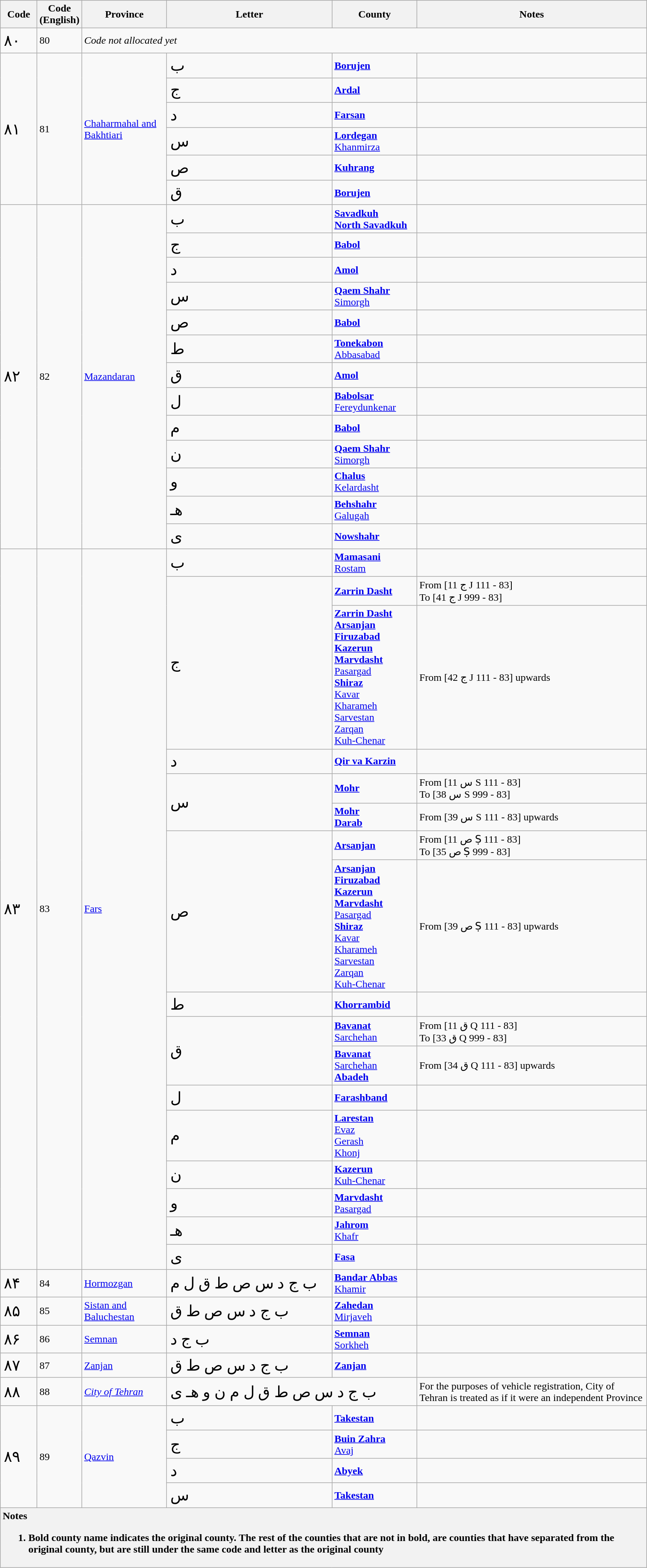<table class="wikitable mw-collapsible mw-collapsed">
<tr>
<th scope="col" style="width: 50px;">Code</th>
<th scope="col" style="width: 50px;">Code<br>(English)</th>
<th scope="col" style="width: 125px;">Province</th>
<th scope="col" style="width: 250px;">Letter</th>
<th scope="col" style="width: 125px;">County</th>
<th scope="col" style="width: 350px;">Notes</th>
</tr>
<tr>
<td style="font-size:150%">۸۰</td>
<td>80</td>
<td colspan="4"><em>Code not allocated yet</em></td>
</tr>
<tr>
<td rowspan="6" style="font-size:150%">۸۱</td>
<td rowspan="6">81</td>
<td rowspan="6"><a href='#'>Chaharmahal and Bakhtiari</a></td>
<td style="font-size:150%">ب</td>
<td><strong><a href='#'>Borujen</a></strong></td>
<td></td>
</tr>
<tr>
<td style="font-size:150%">ج</td>
<td><strong><a href='#'>Ardal</a></strong></td>
<td></td>
</tr>
<tr>
<td style="font-size:150%">د</td>
<td><strong><a href='#'>Farsan</a></strong></td>
<td></td>
</tr>
<tr>
<td style="font-size:150%">س</td>
<td><strong><a href='#'>Lordegan</a></strong><br><a href='#'>Khanmirza</a></td>
<td></td>
</tr>
<tr>
<td style="font-size:150%">ص</td>
<td><strong><a href='#'>Kuhrang</a></strong></td>
<td></td>
</tr>
<tr>
<td style="font-size:150%">ق</td>
<td><strong><a href='#'>Borujen</a></strong></td>
<td></td>
</tr>
<tr>
<td rowspan="13" style="font-size:150%">۸۲</td>
<td rowspan="13">82</td>
<td rowspan="13"><a href='#'>Mazandaran</a></td>
<td style="font-size:150%">ب</td>
<td><strong><a href='#'>Savadkuh</a><br><a href='#'>North Savadkuh</a></strong></td>
<td></td>
</tr>
<tr>
<td style="font-size:150%">ج</td>
<td><strong><a href='#'>Babol</a></strong></td>
<td></td>
</tr>
<tr>
<td style="font-size:150%">د</td>
<td><strong><a href='#'>Amol</a></strong></td>
<td></td>
</tr>
<tr>
<td style="font-size:150%">س</td>
<td><strong><a href='#'>Qaem Shahr</a></strong><br><a href='#'>Simorgh</a></td>
<td></td>
</tr>
<tr>
<td style="font-size:150%">ص</td>
<td><strong><a href='#'>Babol</a></strong></td>
<td></td>
</tr>
<tr>
<td style="font-size:150%">ط</td>
<td><strong><a href='#'>Tonekabon</a></strong><br><a href='#'>Abbasabad</a></td>
<td></td>
</tr>
<tr>
<td style="font-size:150%">ق</td>
<td><strong><a href='#'>Amol</a></strong></td>
<td></td>
</tr>
<tr>
<td style="font-size:150%">ل</td>
<td><strong><a href='#'>Babolsar</a></strong><br><a href='#'>Fereydunkenar</a></td>
<td></td>
</tr>
<tr>
<td style="font-size:150%">م</td>
<td><strong><a href='#'>Babol</a></strong></td>
<td></td>
</tr>
<tr>
<td style="font-size:150%">ن</td>
<td><strong><a href='#'>Qaem Shahr</a></strong><br><a href='#'>Simorgh</a></td>
<td></td>
</tr>
<tr>
<td style="font-size:150%">و</td>
<td><strong><a href='#'>Chalus</a></strong><br><a href='#'>Kelardasht</a></td>
<td></td>
</tr>
<tr>
<td style="font-size:150%">هـ</td>
<td><strong><a href='#'>Behshahr</a></strong><br><a href='#'>Galugah</a></td>
<td></td>
</tr>
<tr>
<td style="font-size:150%">ی</td>
<td><strong><a href='#'>Nowshahr</a></strong></td>
<td></td>
</tr>
<tr>
<td rowspan="17" style="font-size:150%">۸۳</td>
<td rowspan="17">83</td>
<td rowspan="17"><a href='#'>Fars</a></td>
<td style="font-size:150%">ب</td>
<td><strong><a href='#'>Mamasani</a></strong><br><a href='#'>Rostam</a></td>
<td></td>
</tr>
<tr>
<td rowspan="2" style="font-size:150%">ج</td>
<td><strong><a href='#'>Zarrin Dasht</a></strong></td>
<td>From [11 ج J 111 - 83]<br>To [41 ج J 999 - 83]</td>
</tr>
<tr>
<td><strong><a href='#'>Zarrin Dasht</a></strong><br><strong><a href='#'>Arsanjan</a></strong><br><strong><a href='#'>Firuzabad</a></strong><br><strong><a href='#'>Kazerun</a></strong><br><strong><a href='#'>Marvdasht</a></strong><br><a href='#'>Pasargad</a><br><strong><a href='#'>Shiraz</a></strong><br><a href='#'>Kavar</a><br><a href='#'>Kharameh</a><br><a href='#'>Sarvestan</a><br><a href='#'>Zarqan</a><br><a href='#'>Kuh-Chenar</a></td>
<td>From [42 ج J 111 - 83] upwards</td>
</tr>
<tr>
<td style="font-size:150%">د</td>
<td><strong><a href='#'>Qir va Karzin</a></strong></td>
<td></td>
</tr>
<tr>
<td rowspan="2" style="font-size:150%">س</td>
<td><strong><a href='#'>Mohr</a></strong></td>
<td>From [11 س S 111 - 83]<br>To [38 س S 999 - 83]</td>
</tr>
<tr>
<td><strong><a href='#'>Mohr</a></strong><br><strong><a href='#'>Darab</a></strong></td>
<td>From [39 س S 111 - 83] upwards</td>
</tr>
<tr>
<td rowspan="2" style="font-size:150%">ص</td>
<td><strong><a href='#'>Arsanjan</a></strong></td>
<td>From [11 ص Ṣ 111 - 83]<br>To [35 ص Ṣ 999 - 83]</td>
</tr>
<tr>
<td><strong><a href='#'>Arsanjan</a></strong><br><strong><a href='#'>Firuzabad</a></strong><br><strong><a href='#'>Kazerun</a></strong><br><strong><a href='#'>Marvdasht</a></strong><br><a href='#'>Pasargad</a><br><strong><a href='#'>Shiraz</a></strong><br><a href='#'>Kavar</a><br><a href='#'>Kharameh</a><br><a href='#'>Sarvestan</a><br><a href='#'>Zarqan</a><br><a href='#'>Kuh-Chenar</a></td>
<td>From [39 ص Ṣ 111 - 83] upwards</td>
</tr>
<tr>
<td style="font-size:150%">ط</td>
<td><strong><a href='#'>Khorrambid</a></strong></td>
<td></td>
</tr>
<tr>
<td rowspan="2" style="font-size:150%">ق</td>
<td><strong><a href='#'>Bavanat</a></strong><br><a href='#'>Sarchehan</a></td>
<td>From [11 ق Q 111 - 83]<br>To [33 ق Q 999 - 83]</td>
</tr>
<tr>
<td><strong><a href='#'>Bavanat</a></strong><br><a href='#'>Sarchehan</a><br><strong><a href='#'>Abadeh</a></strong></td>
<td>From [34 ق Q 111 - 83] upwards</td>
</tr>
<tr>
<td style="font-size:150%">ل</td>
<td><strong><a href='#'>Farashband</a></strong></td>
<td></td>
</tr>
<tr>
<td style="font-size:150%">م</td>
<td><strong><a href='#'>Larestan</a></strong><br><a href='#'>Evaz</a><br><a href='#'>Gerash</a><br><a href='#'>Khonj</a></td>
<td></td>
</tr>
<tr>
<td style="font-size:150%">ن</td>
<td><strong><a href='#'>Kazerun</a></strong><br><a href='#'>Kuh-Chenar</a></td>
<td></td>
</tr>
<tr>
<td style="font-size:150%">و</td>
<td><strong><a href='#'>Marvdasht</a></strong><br><a href='#'>Pasargad</a></td>
<td></td>
</tr>
<tr>
<td style="font-size:150%">هـ</td>
<td><strong><a href='#'>Jahrom</a></strong><br><a href='#'>Khafr</a></td>
<td></td>
</tr>
<tr>
<td style="font-size:150%">ی</td>
<td><strong><a href='#'>Fasa</a></strong></td>
<td></td>
</tr>
<tr>
<td style="font-size:150%">۸۴</td>
<td>84</td>
<td><a href='#'>Hormozgan</a></td>
<td style="font-size:150%">ب ج د س ص ط ق ل م</td>
<td><strong><a href='#'>Bandar Abbas</a></strong><br><a href='#'>Khamir</a></td>
<td></td>
</tr>
<tr>
<td style="font-size:150%">۸۵</td>
<td>85</td>
<td><a href='#'>Sistan and Baluchestan</a></td>
<td style="font-size:150%">ب ج د س ص ط ق</td>
<td><strong><a href='#'>Zahedan</a></strong><br><a href='#'>Mirjaveh</a></td>
<td></td>
</tr>
<tr>
<td style="font-size:150%">۸۶</td>
<td>86</td>
<td><a href='#'>Semnan</a></td>
<td style="font-size:150%">ب ج د</td>
<td><strong><a href='#'>Semnan</a></strong><br><a href='#'>Sorkheh</a></td>
<td></td>
</tr>
<tr>
<td style="font-size:150%">۸۷</td>
<td>87</td>
<td><a href='#'>Zanjan</a></td>
<td style="font-size:150%">ب ج د س ص ط ق</td>
<td><strong><a href='#'>Zanjan</a></strong></td>
<td></td>
</tr>
<tr>
<td style="font-size:150%">۸۸</td>
<td>88</td>
<td><em><a href='#'>City of Tehran</a></em></td>
<td style="font-size:150%" colspan="2">ب ج د س ص ط ق ل م ن و هـ ی</td>
<td>For the purposes of vehicle registration, City of Tehran is treated as if it were an independent Province</td>
</tr>
<tr>
<td rowspan="4" style="font-size:150%">۸۹</td>
<td rowspan="4">89</td>
<td rowspan="4"><a href='#'>Qazvin</a></td>
<td style="font-size:150%">ب</td>
<td><strong><a href='#'>Takestan</a></strong></td>
<td></td>
</tr>
<tr>
<td style="font-size:150%">ج</td>
<td><strong><a href='#'>Buin Zahra</a></strong><br><a href='#'>Avaj</a></td>
<td></td>
</tr>
<tr>
<td style="font-size:150%">د</td>
<td><strong><a href='#'>Abyek</a></strong></td>
<td></td>
</tr>
<tr>
<td style="font-size:150%">س</td>
<td><strong><a href='#'>Takestan</a></strong></td>
<td></td>
</tr>
<tr>
<th colspan="6" style=text-align:left>Notes<br><ol><li>Bold county name indicates the original county. The rest of the counties that are not in bold, are counties that have separated from the original county, but are still under the same code and letter as the original county</li></ol></th>
</tr>
</table>
